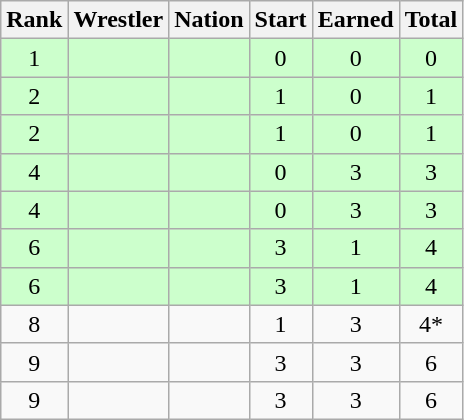<table class="wikitable sortable" style="text-align:center;">
<tr>
<th>Rank</th>
<th>Wrestler</th>
<th>Nation</th>
<th>Start</th>
<th>Earned</th>
<th>Total</th>
</tr>
<tr style="background:#cfc;">
<td>1</td>
<td align=left></td>
<td align=left></td>
<td>0</td>
<td>0</td>
<td>0</td>
</tr>
<tr style="background:#cfc;">
<td>2</td>
<td align=left></td>
<td align=left></td>
<td>1</td>
<td>0</td>
<td>1</td>
</tr>
<tr style="background:#cfc;">
<td>2</td>
<td align=left></td>
<td align=left></td>
<td>1</td>
<td>0</td>
<td>1</td>
</tr>
<tr style="background:#cfc;">
<td>4</td>
<td align=left></td>
<td align=left></td>
<td>0</td>
<td>3</td>
<td>3</td>
</tr>
<tr style="background:#cfc;">
<td>4</td>
<td align=left></td>
<td align=left></td>
<td>0</td>
<td>3</td>
<td>3</td>
</tr>
<tr style="background:#cfc;">
<td>6</td>
<td align=left></td>
<td align=left></td>
<td>3</td>
<td>1</td>
<td>4</td>
</tr>
<tr style="background:#cfc;">
<td>6</td>
<td align=left></td>
<td align=left></td>
<td>3</td>
<td>1</td>
<td>4</td>
</tr>
<tr>
<td>8</td>
<td align=left></td>
<td align=left></td>
<td>1</td>
<td>3</td>
<td>4*</td>
</tr>
<tr>
<td>9</td>
<td align=left></td>
<td align=left></td>
<td>3</td>
<td>3</td>
<td>6</td>
</tr>
<tr>
<td>9</td>
<td align=left></td>
<td align=left></td>
<td>3</td>
<td>3</td>
<td>6</td>
</tr>
</table>
